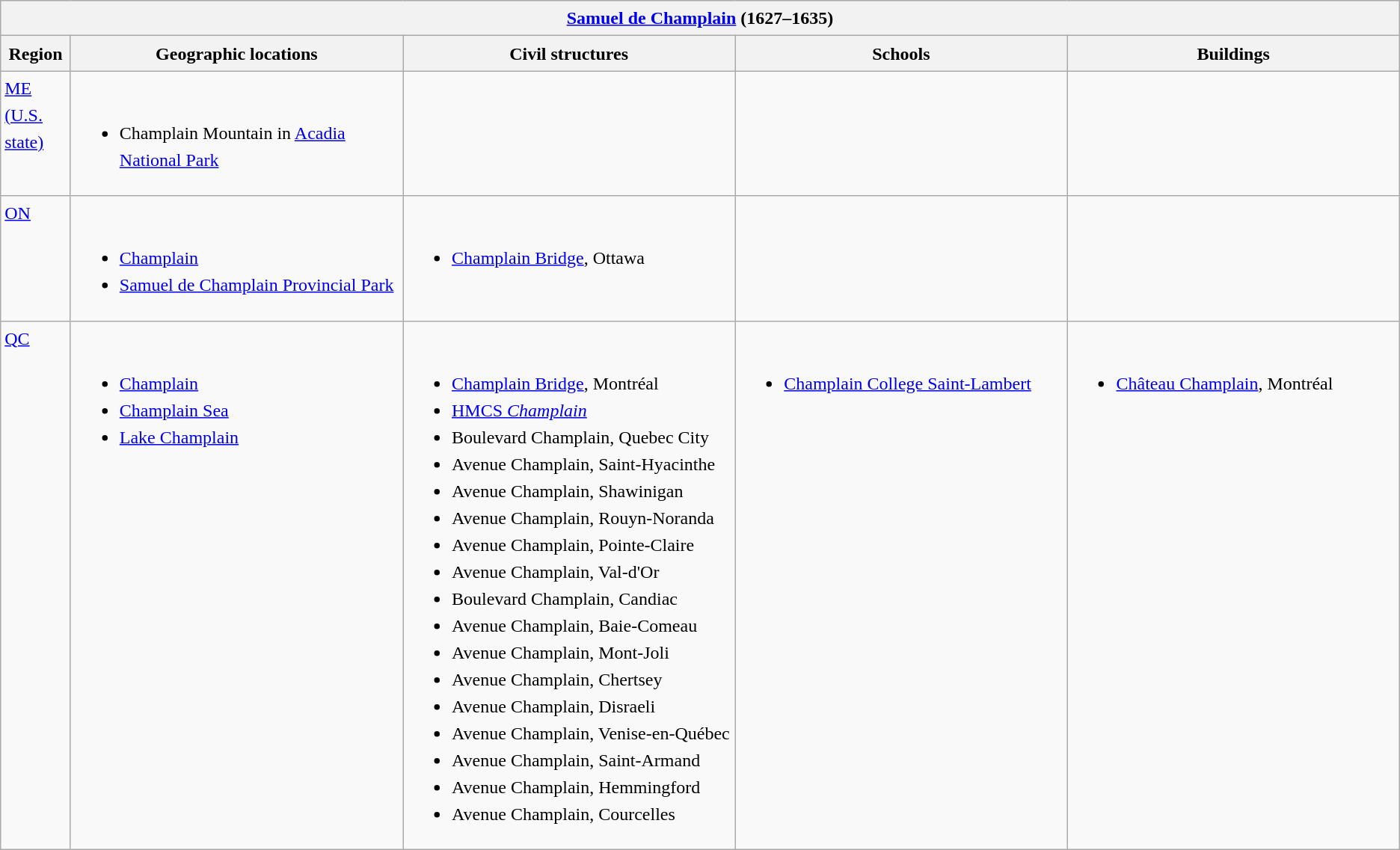<table class="wikitable" style="font-size:1.00em; line-height:1.5em;">
<tr>
<th colspan="5"> <a href='#'>Samuel de Champlain</a> (1627–1635)</th>
</tr>
<tr>
<th width="5%">Region</th>
<th width="23.75%">Geographic locations</th>
<th width="23.75%">Civil structures</th>
<th width="23.75%">Schools</th>
<th width="23.75%">Buildings</th>
</tr>
<tr>
<td align=left valign=top> <a href='#'>ME (U.S. state)</a></td>
<td align=left valign=top><br><ul><li>Champlain Mountain in <a href='#'>Acadia National Park</a></li></ul></td>
<td></td>
<td></td>
<td></td>
</tr>
<tr>
<td align=left valign=top> <a href='#'>ON</a></td>
<td align=left valign=top><br><ul><li><a href='#'>Champlain</a></li><li><a href='#'>Samuel de Champlain Provincial Park</a></li></ul></td>
<td align=left valign=top><br><ul><li><a href='#'>Champlain Bridge</a>, Ottawa</li></ul></td>
<td></td>
<td></td>
</tr>
<tr>
<td align=left valign=top> <a href='#'>QC</a></td>
<td align=left valign=top><br><ul><li><a href='#'>Champlain</a></li><li><a href='#'>Champlain Sea</a></li><li><a href='#'>Lake Champlain</a></li></ul></td>
<td align=left valign=top><br><ul><li><a href='#'>Champlain Bridge</a>, Montréal</li><li><a href='#'>HMCS <em>Champlain</em></a></li><li>Boulevard Champlain, Quebec City</li><li>Avenue Champlain, Saint-Hyacinthe</li><li>Avenue Champlain, Shawinigan</li><li>Avenue Champlain, Rouyn-Noranda</li><li>Avenue Champlain, Pointe-Claire</li><li>Avenue Champlain, Val-d'Or</li><li>Boulevard Champlain, Candiac</li><li>Avenue Champlain, Baie-Comeau</li><li>Avenue Champlain, Mont-Joli</li><li>Avenue Champlain, Chertsey</li><li>Avenue Champlain, Disraeli</li><li>Avenue Champlain, Venise-en-Québec</li><li>Avenue Champlain, Saint-Armand</li><li>Avenue Champlain, Hemmingford</li><li>Avenue Champlain, Courcelles</li></ul></td>
<td align=left valign=top><br><ul><li><a href='#'>Champlain College Saint-Lambert</a></li></ul></td>
<td align=left valign=top><br><ul><li><a href='#'>Château Champlain</a>, Montréal</li></ul></td>
</tr>
</table>
